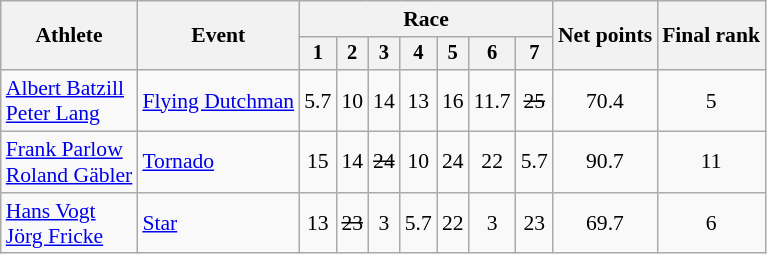<table class="wikitable" style="font-size:90%">
<tr>
<th rowspan=2>Athlete</th>
<th rowspan=2>Event</th>
<th colspan=7>Race</th>
<th rowspan=2>Net points</th>
<th rowspan=2>Final rank</th>
</tr>
<tr style="font-size:95%">
<th>1</th>
<th>2</th>
<th>3</th>
<th>4</th>
<th>5</th>
<th>6</th>
<th>7</th>
</tr>
<tr align=center>
<td align=left><a href='#'>Albert Batzill</a><br><a href='#'>Peter Lang</a></td>
<td align=left><a href='#'>Flying Dutchman</a></td>
<td>5.7</td>
<td>10</td>
<td>14</td>
<td>13</td>
<td>16</td>
<td>11.7</td>
<td><s>25</s></td>
<td>70.4</td>
<td>5</td>
</tr>
<tr align=center>
<td align=left><a href='#'>Frank Parlow</a><br><a href='#'>Roland Gäbler</a></td>
<td align=left><a href='#'>Tornado</a></td>
<td>15</td>
<td>14</td>
<td><s>24</s></td>
<td>10</td>
<td>24</td>
<td>22</td>
<td>5.7</td>
<td>90.7</td>
<td>11</td>
</tr>
<tr align=center>
<td align=left><a href='#'>Hans Vogt</a><br><a href='#'>Jörg Fricke</a></td>
<td align=left><a href='#'>Star</a></td>
<td>13</td>
<td><s>23</s></td>
<td>3</td>
<td>5.7</td>
<td>22</td>
<td>3</td>
<td>23</td>
<td>69.7</td>
<td>6</td>
</tr>
</table>
